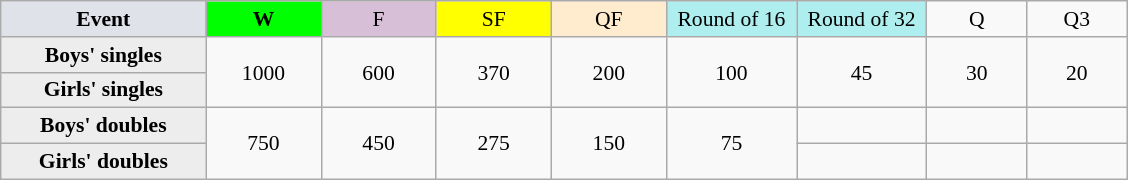<table class=wikitable style="font-size:90%; text-align:center">
<tr>
<th style="width:130px; background:#dfe2e9;">Event</th>
<th style="width:70px; background:lime;">W</th>
<td style="width:70px; background:thistle;">F</td>
<td style="width:70px; background:#ff0;">SF</td>
<td style="width:70px; background:#ffebcd;">QF</td>
<td style="width:80px; background:#afeeee;">Round of 16</td>
<td style="width:80px; background:#afeeee;">Round of 32</td>
<td style="width:60px;">Q</td>
<td style="width:60px;">Q3</td>
</tr>
<tr>
<th style="background:#ededed;">Boys' singles</th>
<td rowspan=2>1000</td>
<td rowspan=2>600</td>
<td rowspan=2>370</td>
<td rowspan=2>200</td>
<td rowspan=2>100</td>
<td rowspan=2>45</td>
<td rowspan=2>30</td>
<td rowspan=2>20</td>
</tr>
<tr>
<th style="background:#ededed;">Girls' singles</th>
</tr>
<tr>
<th style="background:#ededed;">Boys' doubles</th>
<td rowspan=2>750</td>
<td rowspan=2>450</td>
<td rowspan=2>275</td>
<td rowspan=2>150</td>
<td rowspan=2>75</td>
<td></td>
<td></td>
<td></td>
</tr>
<tr>
<th style="background:#ededed;">Girls' doubles</th>
<td></td>
<td></td>
<td></td>
</tr>
</table>
